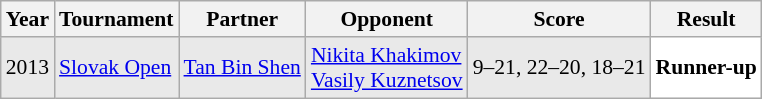<table class="sortable wikitable" style="font-size: 90%;">
<tr>
<th>Year</th>
<th>Tournament</th>
<th>Partner</th>
<th>Opponent</th>
<th>Score</th>
<th>Result</th>
</tr>
<tr style="background:#E9E9E9">
<td align="center">2013</td>
<td align="left"><a href='#'>Slovak Open</a></td>
<td align="left"> <a href='#'>Tan Bin Shen</a></td>
<td align="left"> <a href='#'>Nikita Khakimov</a> <br>  <a href='#'>Vasily Kuznetsov</a></td>
<td align="left">9–21, 22–20, 18–21</td>
<td style="text-align:left; background:white"> <strong>Runner-up</strong></td>
</tr>
</table>
